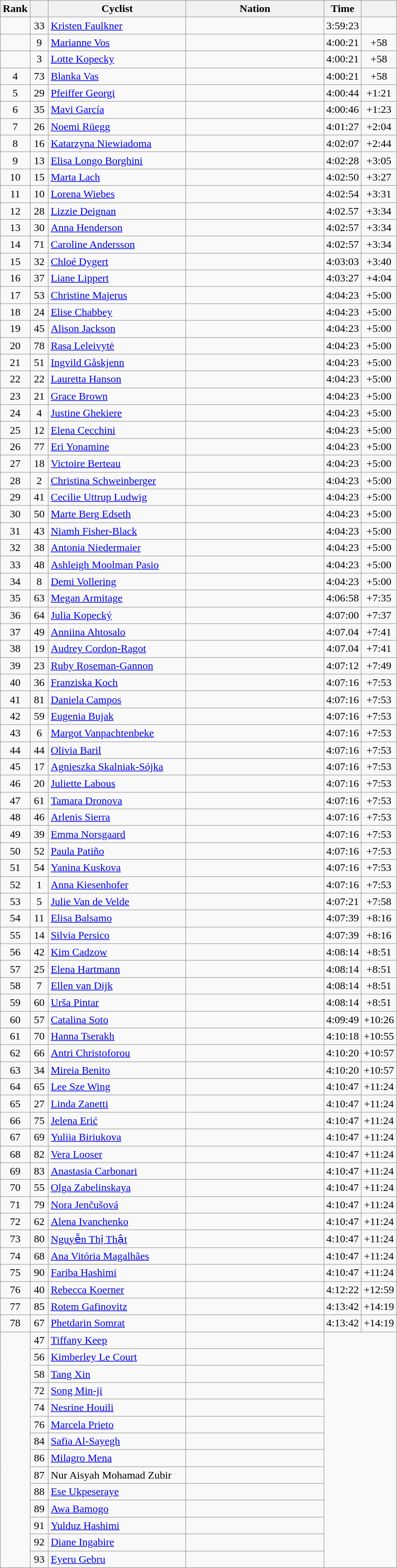<table class="wikitable sortable" style="text-align:center">
<tr>
<th width="30">Rank</th>
<th width="20"></th>
<th width="200">Cyclist</th>
<th width="200">Nation</th>
<th width="40">Time</th>
<th width="40"></th>
</tr>
<tr>
<td></td>
<td>33</td>
<td align="left"><a href='#'>Kristen Faulkner</a></td>
<td align="left"></td>
<td>3:59:23</td>
<td></td>
</tr>
<tr>
<td></td>
<td>9</td>
<td align="left"><a href='#'>Marianne Vos</a></td>
<td align="left"></td>
<td>4:00:21</td>
<td>+58</td>
</tr>
<tr>
<td></td>
<td>3</td>
<td align="left"><a href='#'>Lotte Kopecky</a></td>
<td align="left"></td>
<td>4:00:21</td>
<td>+58</td>
</tr>
<tr>
<td>4</td>
<td>73</td>
<td align="left"><a href='#'>Blanka Vas</a></td>
<td align="left"></td>
<td>4:00:21</td>
<td>+58</td>
</tr>
<tr>
<td>5</td>
<td>29</td>
<td align="left"><a href='#'>Pfeiffer Georgi</a></td>
<td align="left"></td>
<td>4:00:44</td>
<td>+1:21</td>
</tr>
<tr>
<td>6</td>
<td>35</td>
<td align="left"><a href='#'>Mavi García</a></td>
<td align="left"></td>
<td>4:00:46</td>
<td>+1:23</td>
</tr>
<tr>
<td>7</td>
<td>26</td>
<td align="left"><a href='#'>Noemi Rüegg</a></td>
<td align="left"></td>
<td>4:01:27</td>
<td>+2:04</td>
</tr>
<tr>
<td>8</td>
<td>16</td>
<td align="left"><a href='#'>Katarzyna Niewiadoma</a></td>
<td align="left"></td>
<td>4:02:07</td>
<td>+2:44</td>
</tr>
<tr>
<td>9</td>
<td>13</td>
<td align="left"><a href='#'>Elisa Longo Borghini</a></td>
<td align="left"></td>
<td>4:02:28</td>
<td>+3:05</td>
</tr>
<tr>
<td>10</td>
<td>15</td>
<td align="left"><a href='#'>Marta Lach</a></td>
<td align="left"></td>
<td>4:02:50</td>
<td>+3:27</td>
</tr>
<tr>
<td>11</td>
<td>10</td>
<td align="left"><a href='#'>Lorena Wiebes</a></td>
<td align="left"></td>
<td>4:02:54</td>
<td>+3:31</td>
</tr>
<tr>
<td>12</td>
<td>28</td>
<td align="left"><a href='#'>Lizzie Deignan</a></td>
<td align="left"></td>
<td>4:02.57</td>
<td>+3:34</td>
</tr>
<tr>
<td>13</td>
<td>30</td>
<td align="left"><a href='#'>Anna Henderson</a></td>
<td align="left"></td>
<td>4:02:57</td>
<td>+3:34</td>
</tr>
<tr>
<td>14</td>
<td>71</td>
<td align="left"><a href='#'>Caroline Andersson</a></td>
<td align="left"></td>
<td>4:02:57</td>
<td>+3:34</td>
</tr>
<tr>
<td>15</td>
<td>32</td>
<td align="left"><a href='#'>Chloé Dygert</a></td>
<td align="left"></td>
<td>4:03:03</td>
<td>+3:40</td>
</tr>
<tr>
<td>16</td>
<td>37</td>
<td align="left"><a href='#'>Liane Lippert</a></td>
<td align="left"></td>
<td>4:03:27</td>
<td>+4:04</td>
</tr>
<tr>
<td>17</td>
<td>53</td>
<td align="left"><a href='#'>Christine Majerus</a></td>
<td align="left"></td>
<td>4:04:23</td>
<td>+5:00</td>
</tr>
<tr>
<td>18</td>
<td>24</td>
<td align="left"><a href='#'>Elise Chabbey</a></td>
<td align="left"></td>
<td>4:04:23</td>
<td>+5:00</td>
</tr>
<tr>
<td>19</td>
<td>45</td>
<td align="left"><a href='#'>Alison Jackson</a></td>
<td align="left"></td>
<td>4:04:23</td>
<td>+5:00</td>
</tr>
<tr>
<td>20</td>
<td>78</td>
<td align="left"><a href='#'>Rasa Leleivytė</a></td>
<td align="left"></td>
<td>4:04:23</td>
<td>+5:00</td>
</tr>
<tr>
<td>21</td>
<td>51</td>
<td align="left"><a href='#'>Ingvild Gåskjenn</a></td>
<td align="left"></td>
<td>4:04:23</td>
<td>+5:00</td>
</tr>
<tr>
<td>22</td>
<td>22</td>
<td align="left"><a href='#'>Lauretta Hanson</a></td>
<td align="left"></td>
<td>4:04:23</td>
<td>+5:00</td>
</tr>
<tr>
<td>23</td>
<td>21</td>
<td align="left"><a href='#'>Grace Brown</a></td>
<td align="left"></td>
<td>4:04:23</td>
<td>+5:00</td>
</tr>
<tr>
<td>24</td>
<td>4</td>
<td align="left"><a href='#'>Justine Ghekiere</a></td>
<td align="left"></td>
<td>4:04:23</td>
<td>+5:00</td>
</tr>
<tr>
<td>25</td>
<td>12</td>
<td align="left"><a href='#'>Elena Cecchini</a></td>
<td align="left"></td>
<td>4:04:23</td>
<td>+5:00</td>
</tr>
<tr>
<td>26</td>
<td>77</td>
<td align="left"><a href='#'>Eri Yonamine</a></td>
<td align="left"></td>
<td>4:04:23</td>
<td>+5:00</td>
</tr>
<tr>
<td>27</td>
<td>18</td>
<td align="left"><a href='#'>Victoire Berteau</a></td>
<td align="left"></td>
<td>4:04:23</td>
<td>+5:00</td>
</tr>
<tr>
<td>28</td>
<td>2</td>
<td align="left"><a href='#'>Christina Schweinberger</a></td>
<td align="left"></td>
<td>4:04:23</td>
<td>+5:00</td>
</tr>
<tr>
<td>29</td>
<td>41</td>
<td align="left"><a href='#'>Cecilie Uttrup Ludwig</a></td>
<td align="left"></td>
<td>4:04:23</td>
<td>+5:00</td>
</tr>
<tr>
<td>30</td>
<td>50</td>
<td align="left"><a href='#'>Marte Berg Edseth</a></td>
<td align="left"></td>
<td>4:04:23</td>
<td>+5:00</td>
</tr>
<tr>
<td>31</td>
<td>43</td>
<td align="left"><a href='#'>Niamh Fisher-Black</a></td>
<td align="left"></td>
<td>4:04:23</td>
<td>+5:00</td>
</tr>
<tr>
<td>32</td>
<td>38</td>
<td align="left"><a href='#'>Antonia Niedermaier</a></td>
<td align="left"></td>
<td>4:04:23</td>
<td>+5:00</td>
</tr>
<tr>
<td>33</td>
<td>48</td>
<td align="left"><a href='#'>Ashleigh Moolman Pasio</a></td>
<td align="left"></td>
<td>4:04:23</td>
<td>+5:00</td>
</tr>
<tr>
<td>34</td>
<td>8</td>
<td align="left"><a href='#'>Demi Vollering</a></td>
<td align="left"></td>
<td>4:04:23</td>
<td>+5:00</td>
</tr>
<tr>
<td>35</td>
<td>63</td>
<td align="left"><a href='#'>Megan Armitage</a></td>
<td align="left"></td>
<td>4:06:58</td>
<td>+7:35</td>
</tr>
<tr>
<td>36</td>
<td>64</td>
<td align="left"><a href='#'>Julia Kopecký</a></td>
<td align="left"></td>
<td>4:07:00</td>
<td>+7:37</td>
</tr>
<tr>
<td>37</td>
<td>49</td>
<td align="left"><a href='#'>Anniina Ahtosalo</a></td>
<td align="left"></td>
<td>4:07.04</td>
<td>+7:41</td>
</tr>
<tr>
<td>38</td>
<td>19</td>
<td align="left"><a href='#'>Audrey Cordon-Ragot</a></td>
<td align="left"></td>
<td>4:07.04</td>
<td>+7:41</td>
</tr>
<tr>
<td>39</td>
<td>23</td>
<td align="left"><a href='#'>Ruby Roseman-Gannon</a></td>
<td align="left"></td>
<td>4:07:12</td>
<td>+7:49</td>
</tr>
<tr>
<td>40</td>
<td>36</td>
<td align="left"><a href='#'>Franziska Koch</a></td>
<td align="left"></td>
<td>4:07:16</td>
<td>+7:53</td>
</tr>
<tr>
<td>41</td>
<td>81</td>
<td align="left"><a href='#'>Daniela Campos</a></td>
<td align="left"></td>
<td>4:07:16</td>
<td>+7:53</td>
</tr>
<tr>
<td>42</td>
<td>59</td>
<td align="left"><a href='#'>Eugenia Bujak</a></td>
<td align="left"></td>
<td>4:07:16</td>
<td>+7:53</td>
</tr>
<tr>
<td>43</td>
<td>6</td>
<td align="left"><a href='#'>Margot Vanpachtenbeke</a></td>
<td align="left"></td>
<td>4:07:16</td>
<td>+7:53</td>
</tr>
<tr>
<td>44</td>
<td>44</td>
<td align="left"><a href='#'>Olivia Baril</a></td>
<td align="left"></td>
<td>4:07:16</td>
<td>+7:53</td>
</tr>
<tr>
<td>45</td>
<td>17</td>
<td align="left"><a href='#'>Agnieszka Skalniak-Sójka</a></td>
<td align="left"></td>
<td>4:07:16</td>
<td>+7:53</td>
</tr>
<tr>
<td>46</td>
<td>20</td>
<td align="left"><a href='#'>Juliette Labous</a></td>
<td align="left"></td>
<td>4:07:16</td>
<td>+7:53</td>
</tr>
<tr>
<td>47</td>
<td>61</td>
<td align="left"><a href='#'>Tamara Dronova</a></td>
<td align="left"></td>
<td>4:07:16</td>
<td>+7:53</td>
</tr>
<tr>
<td>48</td>
<td>46</td>
<td align="left"><a href='#'>Arlenis Sierra</a></td>
<td align="left"></td>
<td>4:07:16</td>
<td>+7:53</td>
</tr>
<tr>
<td>49</td>
<td>39</td>
<td align="left"><a href='#'>Emma Norsgaard</a></td>
<td align="left"></td>
<td>4:07:16</td>
<td>+7:53</td>
</tr>
<tr>
<td>50</td>
<td>52</td>
<td align="left"><a href='#'>Paula Patiño</a></td>
<td align="left"></td>
<td>4:07:16</td>
<td>+7:53</td>
</tr>
<tr>
<td>51</td>
<td>54</td>
<td align="left"><a href='#'>Yanina Kuskova</a></td>
<td align="left"></td>
<td>4:07:16</td>
<td>+7:53</td>
</tr>
<tr>
<td>52</td>
<td>1</td>
<td align="left"><a href='#'>Anna Kiesenhofer</a></td>
<td align="left"></td>
<td>4:07:16</td>
<td>+7:53</td>
</tr>
<tr>
<td>53</td>
<td>5</td>
<td align="left"><a href='#'>Julie Van de Velde</a></td>
<td align="left"></td>
<td>4:07:21</td>
<td>+7:58</td>
</tr>
<tr>
<td>54</td>
<td>11</td>
<td align="left"><a href='#'>Elisa Balsamo</a></td>
<td align="left"></td>
<td>4:07:39</td>
<td>+8:16</td>
</tr>
<tr>
<td>55</td>
<td>14</td>
<td align="left"><a href='#'>Silvia Persico</a></td>
<td align="left"></td>
<td>4:07:39</td>
<td>+8:16</td>
</tr>
<tr>
<td>56</td>
<td>42</td>
<td align="left"><a href='#'>Kim Cadzow</a></td>
<td align="left"></td>
<td>4:08:14</td>
<td>+8:51</td>
</tr>
<tr>
<td>57</td>
<td>25</td>
<td align="left"><a href='#'>Elena Hartmann</a></td>
<td align="left"></td>
<td>4:08:14</td>
<td>+8:51</td>
</tr>
<tr>
<td>58</td>
<td>7</td>
<td align="left"><a href='#'>Ellen van Dijk</a></td>
<td align="left"></td>
<td>4:08:14</td>
<td>+8:51</td>
</tr>
<tr>
<td>59</td>
<td>60</td>
<td align="left"><a href='#'>Urša Pintar</a></td>
<td align="left"></td>
<td>4:08:14</td>
<td>+8:51</td>
</tr>
<tr>
<td>60</td>
<td>57</td>
<td align="left"><a href='#'>Catalina Soto</a></td>
<td align="left"></td>
<td>4:09:49</td>
<td>+10:26</td>
</tr>
<tr>
<td>61</td>
<td>70</td>
<td align="left"><a href='#'>Hanna Tserakh</a></td>
<td align="left"></td>
<td>4:10:18</td>
<td>+10:55</td>
</tr>
<tr>
<td>62</td>
<td>66</td>
<td align="left"><a href='#'>Antri Christoforou</a></td>
<td align="left"></td>
<td>4:10:20</td>
<td>+10:57</td>
</tr>
<tr>
<td>63</td>
<td>34</td>
<td align="left"><a href='#'>Mireia Benito</a></td>
<td align="left"></td>
<td>4:10:20</td>
<td>+10:57</td>
</tr>
<tr>
<td>64</td>
<td>65</td>
<td align="left"><a href='#'>Lee Sze Wing</a></td>
<td align="left"></td>
<td>4:10:47</td>
<td>+11:24</td>
</tr>
<tr>
<td>65</td>
<td>27</td>
<td align="left"><a href='#'>Linda Zanetti</a></td>
<td align="left"></td>
<td>4:10:47</td>
<td>+11:24</td>
</tr>
<tr>
<td>66</td>
<td>75</td>
<td align="left"><a href='#'>Jelena Erić</a></td>
<td align="left"></td>
<td>4:10:47</td>
<td>+11:24</td>
</tr>
<tr>
<td>67</td>
<td>69</td>
<td align="left"><a href='#'>Yuliia Biriukova</a></td>
<td align="left"></td>
<td>4:10:47</td>
<td>+11:24</td>
</tr>
<tr>
<td>68</td>
<td>82</td>
<td align="left"><a href='#'>Vera Looser</a></td>
<td align="left"></td>
<td>4:10:47</td>
<td>+11:24</td>
</tr>
<tr>
<td>69</td>
<td>83</td>
<td align="left"><a href='#'>Anastasia Carbonari</a></td>
<td align="left"></td>
<td>4:10:47</td>
<td>+11:24</td>
</tr>
<tr>
<td>70</td>
<td>55</td>
<td align="left"><a href='#'>Olga Zabelinskaya</a></td>
<td align="left"></td>
<td>4:10:47</td>
<td>+11:24</td>
</tr>
<tr>
<td>71</td>
<td>79</td>
<td align="left"><a href='#'>Nora Jenčušová</a></td>
<td align="left"></td>
<td>4:10:47</td>
<td>+11:24</td>
</tr>
<tr>
<td>72</td>
<td>62</td>
<td align="left"><a href='#'>Alena Ivanchenko</a></td>
<td align="left"></td>
<td>4:10:47</td>
<td>+11:24</td>
</tr>
<tr>
<td>73</td>
<td>80</td>
<td align="left"><a href='#'>Nguyễn Thị Thật</a></td>
<td align="left"></td>
<td>4:10:47</td>
<td>+11:24</td>
</tr>
<tr>
<td>74</td>
<td>68</td>
<td align="left"><a href='#'>Ana Vitória Magalhães</a></td>
<td align="left"></td>
<td>4:10:47</td>
<td>+11:24</td>
</tr>
<tr>
<td>75</td>
<td>90</td>
<td align="left"><a href='#'>Fariba Hashimi</a></td>
<td align="left"></td>
<td>4:10:47</td>
<td>+11:24</td>
</tr>
<tr>
<td>76</td>
<td>40</td>
<td align="left"><a href='#'>Rebecca Koerner</a></td>
<td align="left"></td>
<td>4:12:22</td>
<td>+12:59</td>
</tr>
<tr>
<td>77</td>
<td>85</td>
<td align="left"><a href='#'>Rotem Gafinovitz</a></td>
<td align="left"></td>
<td>4:13:42</td>
<td>+14:19</td>
</tr>
<tr>
<td>78</td>
<td>67</td>
<td align="left"><a href='#'>Phetdarin Somrat</a></td>
<td align="left"></td>
<td>4:13:42</td>
<td>+14:19</td>
</tr>
<tr>
<td rowspan="14"></td>
<td>47</td>
<td align="left"><a href='#'>Tiffany Keep</a></td>
<td align="left"></td>
<td colspan="2" rowspan="14"></td>
</tr>
<tr>
<td>56</td>
<td align="left"><a href='#'>Kimberley Le Court</a></td>
<td align="left"></td>
</tr>
<tr>
<td>58</td>
<td align="left"><a href='#'>Tang Xin</a></td>
<td align="left"></td>
</tr>
<tr>
<td>72</td>
<td align="left"><a href='#'>Song Min-ji</a></td>
<td align="left"></td>
</tr>
<tr>
<td>74</td>
<td align="left"><a href='#'>Nesrine Houili</a></td>
<td align="left"></td>
</tr>
<tr>
<td>76</td>
<td align="left"><a href='#'>Marcela Prieto</a></td>
<td align="left"></td>
</tr>
<tr>
<td>84</td>
<td align="left"><a href='#'>Safia Al-Sayegh</a></td>
<td align="left"></td>
</tr>
<tr>
<td>86</td>
<td align="left"><a href='#'>Milagro Mena</a></td>
<td align="left"></td>
</tr>
<tr>
<td>87</td>
<td align="left">Nur Aisyah Mohamad Zubir</td>
<td align="left"></td>
</tr>
<tr>
<td>88</td>
<td align="left"><a href='#'>Ese Ukpeseraye</a></td>
<td align="left"></td>
</tr>
<tr>
<td>89</td>
<td align="left"><a href='#'>Awa Bamogo</a></td>
<td align="left"></td>
</tr>
<tr>
<td>91</td>
<td align="left"><a href='#'>Yulduz Hashimi</a></td>
<td align="left"></td>
</tr>
<tr>
<td>92</td>
<td align="left"><a href='#'>Diane Ingabire</a></td>
<td align="left"></td>
</tr>
<tr>
<td>93</td>
<td align="left"><a href='#'>Eyeru Gebru</a></td>
<td align="left"></td>
</tr>
</table>
